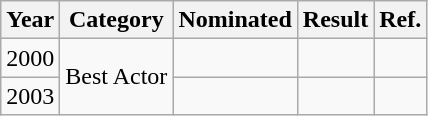<table class="wikitable">
<tr>
<th>Year</th>
<th>Category</th>
<th>Nominated</th>
<th>Result</th>
<th>Ref.</th>
</tr>
<tr>
<td>2000</td>
<td rowspan=2>Best Actor</td>
<td></td>
<td></td>
<td></td>
</tr>
<tr>
<td>2003</td>
<td></td>
<td></td>
<td></td>
</tr>
</table>
